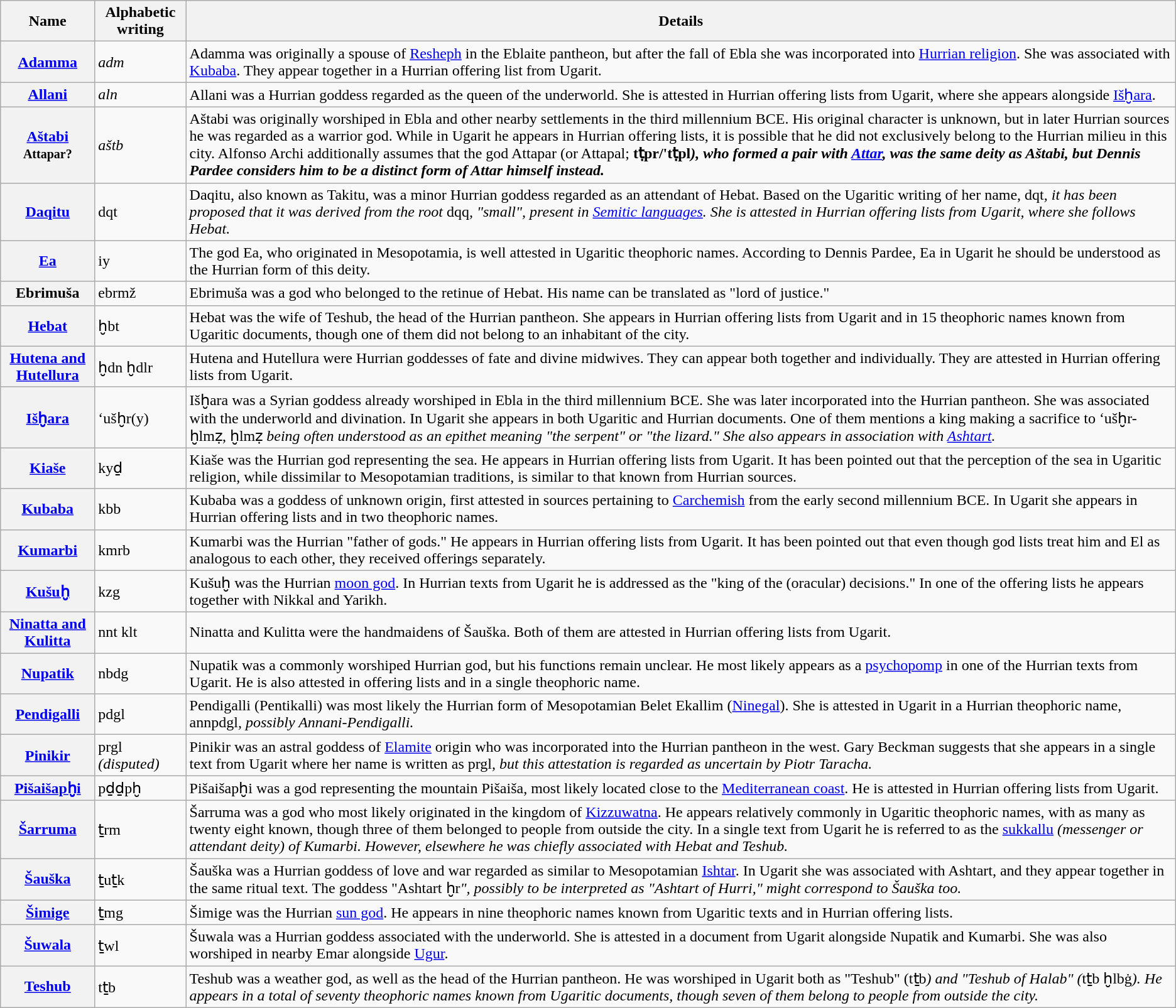<table class="wikitable">
<tr>
<th scope="col">Name</th>
<th scope="col">Alphabetic writing</th>
<th scope="col">Details</th>
</tr>
<tr>
<th scope="row"><a href='#'>Adamma</a></th>
<td><em>adm</em></td>
<td>Adamma was originally a spouse of <a href='#'>Resheph</a> in the Eblaite pantheon, but after the fall of Ebla she was incorporated into <a href='#'>Hurrian religion</a>. She was associated with <a href='#'>Kubaba</a>. They appear together in a Hurrian offering list from Ugarit.</td>
</tr>
<tr>
<th scope="row"><a href='#'>Allani</a></th>
<td><em>aln</em></td>
<td>Allani was a Hurrian goddess regarded as the queen of the underworld. She is attested in Hurrian offering lists from Ugarit, where she appears alongside <a href='#'>Išḫara</a>.</td>
</tr>
<tr>
<th scope="row"><a href='#'>Aštabi</a> <br><small>Attapar?</small></th>
<td><em>aštb</em></td>
<td>Aštabi was originally worshiped in Ebla and other nearby settlements in the third millennium BCE. His original character is unknown, but in later Hurrian sources he was regarded as a warrior god. While in Ugarit he appears in Hurrian offering lists, it is possible that he did not exclusively belong to the Hurrian milieu in this city. Alfonso Archi additionally assumes that the god Attapar (or Attapal; <strong>tṭpr/'tṭpl<em>), who formed a pair with <a href='#'>Attar</a>, was the same deity as Aštabi, but Dennis Pardee considers him to be a distinct form of Attar himself instead.</td>
</tr>
<tr>
<th scope="row"><a href='#'>Daqitu</a></th>
<td></em>dqt<em></td>
<td>Daqitu, also known as Takitu, was a minor Hurrian goddess regarded as an attendant of Hebat. Based on the Ugaritic writing of her name, </em>dqt<em>, it has been proposed that it was derived from the root </em>dqq<em>, "small", present in <a href='#'>Semitic languages</a>.  She is attested in Hurrian offering lists from Ugarit, where she follows Hebat.</td>
</tr>
<tr>
<th scope="row"><a href='#'>Ea</a></th>
<td></em>iy<em></td>
<td>The god Ea, who originated in Mesopotamia, is well attested in Ugaritic theophoric names. According to Dennis Pardee, Ea in Ugarit he should be understood as the Hurrian form of this deity.</td>
</tr>
<tr>
<th scope="row">Ebrimuša</th>
<td></em>ebrmž<em></td>
<td>Ebrimuša was a god who belonged to the retinue of Hebat. His name can be translated as "lord of justice."</td>
</tr>
<tr>
<th scope="row"><a href='#'>Hebat</a></th>
<td></em>ḫbt<em></td>
<td>Hebat was the wife of Teshub, the head of the Hurrian pantheon. She appears in Hurrian offering lists from Ugarit and in 15 theophoric names known from Ugaritic documents, though one of them did not belong to an inhabitant of the city.</td>
</tr>
<tr>
<th scope="row"><a href='#'>Hutena and Hutellura</a></th>
<td></em>ḫdn ḫdlr<em></td>
<td>Hutena and Hutellura were Hurrian goddesses of fate and divine midwives. They can appear both together and individually. They are attested in Hurrian offering lists from Ugarit.</td>
</tr>
<tr>
<th scope="row"><a href='#'>Išḫara</a></th>
<td></em>‘ušḫr(y)<em></td>
<td>Išḫara was a Syrian goddess already worshiped in Ebla in the third millennium BCE. She was later incorporated into the Hurrian pantheon. She was associated with the underworld and divination. In Ugarit she appears in both Ugaritic and Hurrian documents. One of them mentions a king making a sacrifice to </em>‘ušḫr-ḫlmẓ,<em> </em>ḫlmẓ<em> being often understood as an epithet meaning "the serpent" or "the lizard." She also appears in association with <a href='#'>Ashtart</a>.</td>
</tr>
<tr>
<th scope="row"><a href='#'>Kiaše</a></th>
<td></em>kyḏ<em></td>
<td>Kiaše was the Hurrian god representing the sea. He appears in Hurrian offering lists from Ugarit. It has been pointed out that the perception of the sea in Ugaritic religion, while dissimilar to Mesopotamian traditions, is similar to that known from Hurrian sources.</td>
</tr>
<tr>
<th scope="row"><a href='#'>Kubaba</a></th>
<td></em>kbb<em></td>
<td>Kubaba was a goddess of unknown origin, first attested in sources pertaining to <a href='#'>Carchemish</a> from the early second millennium BCE. In Ugarit she appears in Hurrian offering lists and in two theophoric names.</td>
</tr>
<tr>
<th scope="row"><a href='#'>Kumarbi</a></th>
<td></em>kmrb<em></td>
<td>Kumarbi was the Hurrian "father of gods." He appears in Hurrian offering lists from Ugarit. It has been pointed out that even though god lists treat him and El as analogous to each other, they received offerings separately.</td>
</tr>
<tr>
<th scope="row"><a href='#'>Kušuḫ</a></th>
<td></em>kzg<em></td>
<td>Kušuḫ was the Hurrian <a href='#'>moon god</a>. In Hurrian texts from Ugarit he is addressed as the "king of the (oracular) decisions." In one of the offering lists he appears together with Nikkal and Yarikh.</td>
</tr>
<tr>
<th scope="row"><a href='#'>Ninatta and Kulitta</a></th>
<td></em>nnt klt<em></td>
<td>Ninatta and Kulitta were the handmaidens of Šauška. Both of them are attested in Hurrian offering lists from Ugarit.</td>
</tr>
<tr>
<th scope="row"><a href='#'>Nupatik</a></th>
<td></em>nbdg<em></td>
<td>Nupatik was a commonly worshiped Hurrian god, but his functions remain unclear. He most likely appears as a <a href='#'>psychopomp</a> in one of the Hurrian texts from Ugarit. He is also attested in offering lists and in a single theophoric name.</td>
</tr>
<tr>
<th scope="row"><a href='#'>Pendigalli</a></th>
<td></em>pdgl<em></td>
<td>Pendigalli (Pentikalli) was most likely the Hurrian form of Mesopotamian Belet Ekallim (<a href='#'>Ninegal</a>). She is attested in Ugarit in a Hurrian theophoric name, </em>annpdgl<em>, possibly Annani-Pendigalli.</td>
</tr>
<tr>
<th scope="row"><a href='#'>Pinikir</a></th>
<td></em>prgl<em> (disputed)</td>
<td>Pinikir was an astral goddess of <a href='#'>Elamite</a> origin who was incorporated into the Hurrian pantheon in the west. Gary Beckman suggests that she appears in a single text from Ugarit where her name is written as </em>prgl<em>, but this attestation is regarded as uncertain by Piotr Taracha.</td>
</tr>
<tr>
<th scope="row"><a href='#'>Pišaišapḫi</a></th>
<td></em>pḏḏpḫ<em></td>
<td>Pišaišapḫi was a god representing the mountain Pišaiša, most likely located close to the <a href='#'>Mediterranean coast</a>. He is attested in Hurrian offering lists from Ugarit.</td>
</tr>
<tr>
<th scope="row"><a href='#'>Šarruma</a></th>
<td></em>ṯrm<em></td>
<td>Šarruma was a god who most likely originated in the kingdom of <a href='#'>Kizzuwatna</a>. He appears relatively commonly in Ugaritic theophoric names, with as many as twenty eight known, though three of them belonged to people from outside the city. In a single text from Ugarit he is referred to as the </em><a href='#'>sukkallu</a><em> (messenger or attendant deity) of Kumarbi. However, elsewhere he was chiefly associated with Hebat and Teshub.</td>
</tr>
<tr>
<th scope="row"><a href='#'>Šauška</a></th>
<td></em>ṯuṯk<em></td>
<td>Šauška was a Hurrian goddess of love and war regarded as similar to Mesopotamian <a href='#'>Ishtar</a>. In Ugarit she was associated with Ashtart, and they appear together in the same ritual text. The goddess "Ashtart </em>ḫr<em>", possibly to be interpreted as "Ashtart of Hurri," might correspond to Šauška too.</td>
</tr>
<tr>
<th scope="row"><a href='#'>Šimige</a></th>
<td></em>ṯmg<em></td>
<td>Šimige was the Hurrian <a href='#'>sun god</a>. He appears in nine theophoric names known from Ugaritic texts and in Hurrian offering lists.</td>
</tr>
<tr>
<th scope="row"><a href='#'>Šuwala</a></th>
<td></em>ṯwl<em></td>
<td>Šuwala was a Hurrian goddess associated with the underworld. She is attested in a document from Ugarit alongside Nupatik and Kumarbi. She was also worshiped in nearby Emar alongside <a href='#'>Ugur</a>.</td>
</tr>
<tr>
<th scope="row"><a href='#'>Teshub</a></th>
<td></em>tṯb<em></td>
<td>Teshub was a weather god, as well as the head of the Hurrian pantheon. He was worshiped in Ugarit both as "Teshub" (</em>tṯb<em>) and "Teshub of Halab" (</em>tṯb ḫlbġ<em>). He appears in a total of seventy theophoric names known from Ugaritic documents, though seven of them belong to people from outside the city.</td>
</tr>
</table>
